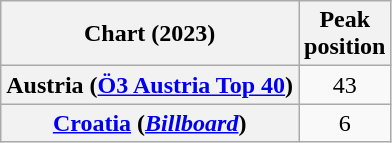<table class="wikitable sortable plainrowheaders" style="text-align:center">
<tr>
<th scope="col">Chart (2023)</th>
<th scope="col">Peak<br>position</th>
</tr>
<tr>
<th scope="row">Austria (<a href='#'>Ö3 Austria Top 40</a>)</th>
<td>43</td>
</tr>
<tr>
<th scope="row"><a href='#'>Croatia</a> (<em><a href='#'>Billboard</a></em>)</th>
<td>6</td>
</tr>
</table>
